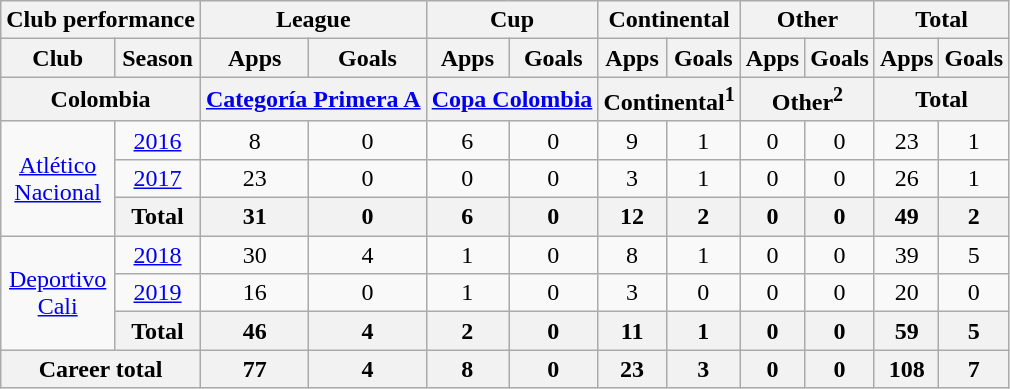<table class="wikitable" style="text-align:center">
<tr>
<th colspan=2>Club performance</th>
<th colspan=2>League</th>
<th colspan=2>Cup</th>
<th colspan=2>Continental</th>
<th colspan=2>Other</th>
<th colspan=2>Total</th>
</tr>
<tr>
<th>Club</th>
<th>Season</th>
<th>Apps</th>
<th>Goals</th>
<th>Apps</th>
<th>Goals</th>
<th>Apps</th>
<th>Goals</th>
<th>Apps</th>
<th>Goals</th>
<th>Apps</th>
<th>Goals</th>
</tr>
<tr>
<th colspan=2>Colombia</th>
<th colspan=2><a href='#'>Categoría Primera A</a></th>
<th colspan=2><a href='#'>Copa Colombia</a></th>
<th colspan=2>Continental<sup>1</sup></th>
<th colspan=2>Other<sup>2</sup></th>
<th colspan=2>Total</th>
</tr>
<tr>
<td rowspan="3"><a href='#'>Atlético<br>Nacional</a></td>
<td><a href='#'>2016</a></td>
<td>8</td>
<td>0</td>
<td>6</td>
<td>0</td>
<td>9</td>
<td>1</td>
<td>0</td>
<td>0</td>
<td>23</td>
<td>1</td>
</tr>
<tr>
<td><a href='#'>2017</a></td>
<td>23</td>
<td>0</td>
<td>0</td>
<td>0</td>
<td>3</td>
<td>1</td>
<td>0</td>
<td>0</td>
<td>26</td>
<td>1</td>
</tr>
<tr>
<th rowspan=1>Total</th>
<th>31</th>
<th>0</th>
<th>6</th>
<th>0</th>
<th>12</th>
<th>2</th>
<th>0</th>
<th>0</th>
<th>49</th>
<th>2</th>
</tr>
<tr>
<td rowspan="3"><a href='#'>Deportivo<br>Cali</a></td>
<td><a href='#'>2018</a></td>
<td>30</td>
<td>4</td>
<td>1</td>
<td>0</td>
<td>8</td>
<td>1</td>
<td>0</td>
<td>0</td>
<td>39</td>
<td>5</td>
</tr>
<tr>
<td><a href='#'>2019</a></td>
<td>16</td>
<td>0</td>
<td>1</td>
<td>0</td>
<td>3</td>
<td>0</td>
<td>0</td>
<td>0</td>
<td>20</td>
<td>0</td>
</tr>
<tr>
<th rowspan=1>Total</th>
<th>46</th>
<th>4</th>
<th>2</th>
<th>0</th>
<th>11</th>
<th>1</th>
<th>0</th>
<th>0</th>
<th>59</th>
<th>5</th>
</tr>
<tr>
<th colspan=2>Career total</th>
<th>77</th>
<th>4</th>
<th>8</th>
<th>0</th>
<th>23</th>
<th>3</th>
<th>0</th>
<th>0</th>
<th>108</th>
<th>7</th>
</tr>
</table>
